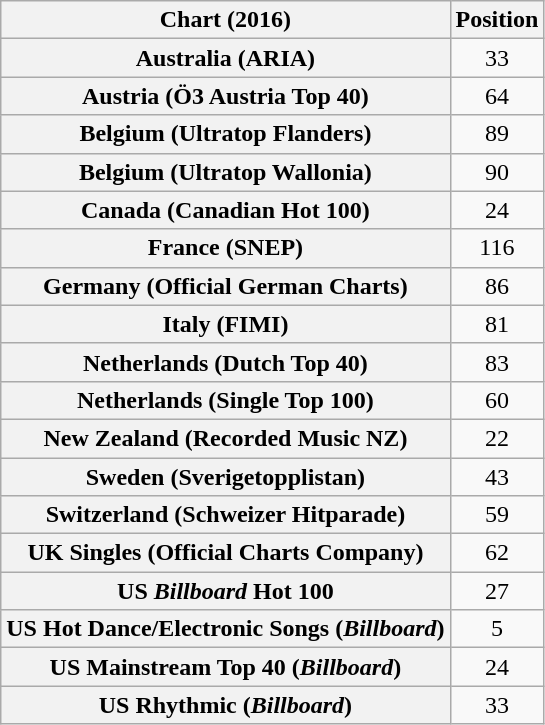<table class="wikitable plainrowheaders sortable" style="text-align:center">
<tr>
<th>Chart (2016)</th>
<th>Position</th>
</tr>
<tr>
<th scope="row">Australia (ARIA)</th>
<td>33</td>
</tr>
<tr>
<th scope="row">Austria (Ö3 Austria Top 40)</th>
<td>64</td>
</tr>
<tr>
<th scope="row">Belgium (Ultratop Flanders)</th>
<td>89</td>
</tr>
<tr>
<th scope="row">Belgium (Ultratop Wallonia)</th>
<td>90</td>
</tr>
<tr>
<th scope="row">Canada (Canadian Hot 100)</th>
<td>24</td>
</tr>
<tr>
<th scope="row">France (SNEP)</th>
<td>116</td>
</tr>
<tr>
<th scope="row">Germany (Official German Charts)</th>
<td>86</td>
</tr>
<tr>
<th scope="row">Italy (FIMI)</th>
<td>81</td>
</tr>
<tr>
<th scope="row">Netherlands (Dutch Top 40)</th>
<td>83</td>
</tr>
<tr>
<th scope="row">Netherlands (Single Top 100)</th>
<td>60</td>
</tr>
<tr>
<th scope="row">New Zealand (Recorded Music NZ)</th>
<td>22</td>
</tr>
<tr>
<th scope="row">Sweden (Sverigetopplistan)</th>
<td>43</td>
</tr>
<tr>
<th scope="row">Switzerland (Schweizer Hitparade)</th>
<td>59</td>
</tr>
<tr>
<th scope="row">UK Singles (Official Charts Company)</th>
<td>62</td>
</tr>
<tr>
<th scope="row">US <em>Billboard</em> Hot 100</th>
<td>27</td>
</tr>
<tr>
<th scope="row">US Hot Dance/Electronic Songs (<em>Billboard</em>)</th>
<td>5</td>
</tr>
<tr>
<th scope="row">US Mainstream Top 40 (<em>Billboard</em>)</th>
<td>24</td>
</tr>
<tr>
<th scope="row">US Rhythmic (<em>Billboard</em>)</th>
<td>33</td>
</tr>
</table>
